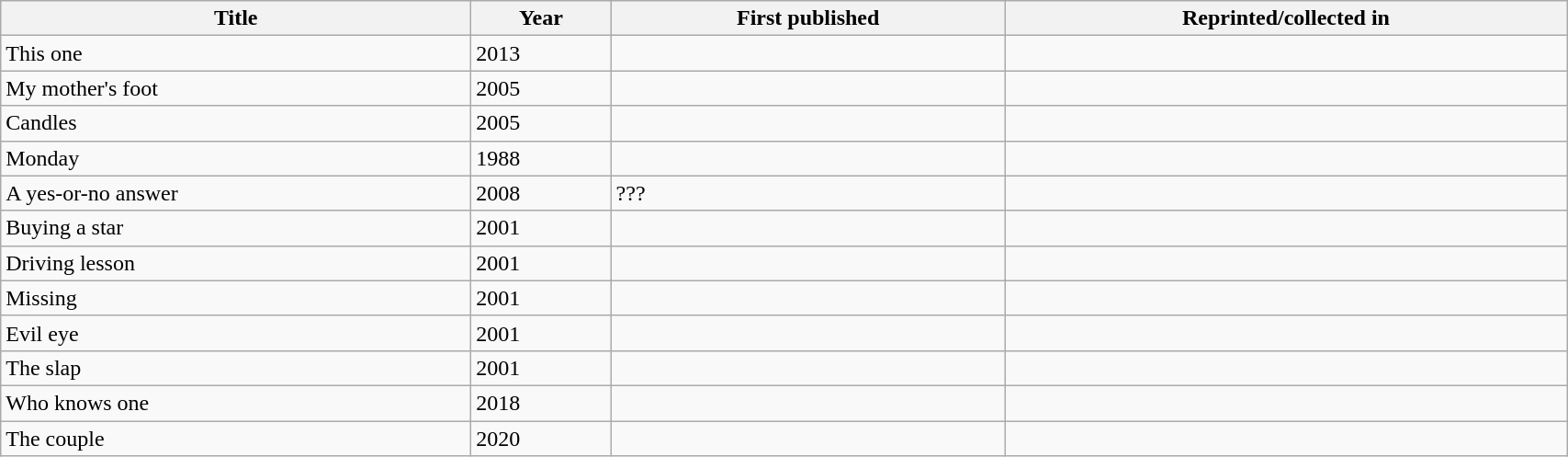<table class='wikitable sortable' width='90%'>
<tr>
<th>Title</th>
<th>Year</th>
<th>First published</th>
<th>Reprinted/collected in</th>
</tr>
<tr>
<td>This one</td>
<td>2013</td>
<td></td>
<td></td>
</tr>
<tr>
<td>My mother's foot</td>
<td>2005</td>
<td></td>
<td></td>
</tr>
<tr>
<td>Candles</td>
<td>2005</td>
<td></td>
<td></td>
</tr>
<tr>
<td>Monday</td>
<td>1988</td>
<td></td>
<td></td>
</tr>
<tr>
<td>A yes-or-no answer</td>
<td>2008</td>
<td> ???</td>
<td></td>
</tr>
<tr>
<td>Buying a star</td>
<td>2001</td>
<td></td>
<td></td>
</tr>
<tr>
<td>Driving lesson</td>
<td>2001</td>
<td></td>
<td></td>
</tr>
<tr>
<td>Missing</td>
<td>2001</td>
<td></td>
<td></td>
</tr>
<tr>
<td>Evil eye</td>
<td>2001</td>
<td></td>
<td></td>
</tr>
<tr>
<td data-sort-value="Slap">The slap</td>
<td>2001</td>
<td></td>
<td></td>
</tr>
<tr>
<td>Who knows one</td>
<td>2018</td>
<td></td>
<td></td>
</tr>
<tr>
<td data-sort-value="Couple">The couple</td>
<td>2020</td>
<td></td>
<td></td>
</tr>
</table>
